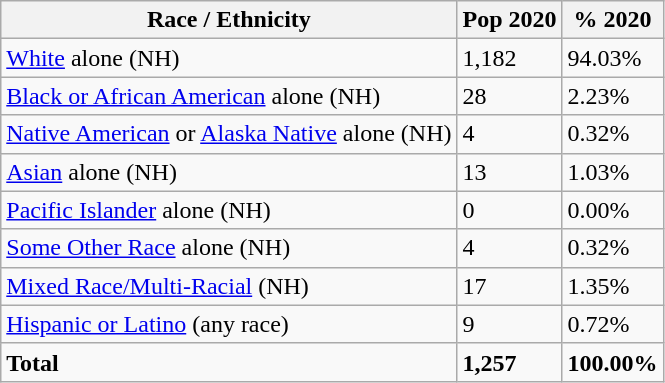<table class="wikitable">
<tr>
<th>Race / Ethnicity</th>
<th>Pop 2020</th>
<th>% 2020</th>
</tr>
<tr>
<td><a href='#'>White</a> alone (NH)</td>
<td>1,182</td>
<td>94.03%</td>
</tr>
<tr>
<td><a href='#'>Black or African American</a> alone (NH)</td>
<td>28</td>
<td>2.23%</td>
</tr>
<tr>
<td><a href='#'>Native American</a> or <a href='#'>Alaska Native</a> alone (NH)</td>
<td>4</td>
<td>0.32%</td>
</tr>
<tr>
<td><a href='#'>Asian</a> alone (NH)</td>
<td>13</td>
<td>1.03%</td>
</tr>
<tr>
<td><a href='#'>Pacific Islander</a> alone (NH)</td>
<td>0</td>
<td>0.00%</td>
</tr>
<tr>
<td><a href='#'>Some Other Race</a> alone (NH)</td>
<td>4</td>
<td>0.32%</td>
</tr>
<tr>
<td><a href='#'>Mixed Race/Multi-Racial</a> (NH)</td>
<td>17</td>
<td>1.35%</td>
</tr>
<tr>
<td><a href='#'>Hispanic or Latino</a> (any race)</td>
<td>9</td>
<td>0.72%</td>
</tr>
<tr>
<td><strong>Total</strong></td>
<td><strong>1,257</strong></td>
<td><strong>100.00%</strong></td>
</tr>
</table>
